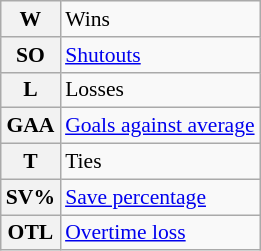<table class="wikitable" style="font-size:90%;">
<tr>
<th scope="row">W</th>
<td>Wins</td>
</tr>
<tr>
<th scope="row">SO</th>
<td><a href='#'>Shutouts</a></td>
</tr>
<tr>
<th scope="row">L</th>
<td>Losses</td>
</tr>
<tr>
<th scope="row">GAA</th>
<td><a href='#'>Goals against average</a></td>
</tr>
<tr>
<th scope="row">T</th>
<td>Ties</td>
</tr>
<tr>
<th scope="row">SV%</th>
<td><a href='#'>Save percentage</a></td>
</tr>
<tr>
<th scope="row">OTL</th>
<td><a href='#'>Overtime loss</a></td>
</tr>
</table>
